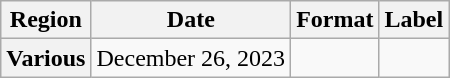<table class="wikitable plainrowheaders">
<tr>
<th scope="col">Region</th>
<th scope="col">Date</th>
<th scope="col">Format</th>
<th scope="col">Label</th>
</tr>
<tr>
<th scope="row">Various</th>
<td>December 26, 2023</td>
<td></td>
<td></td>
</tr>
</table>
